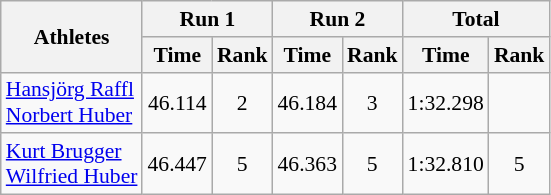<table class="wikitable" border="1" style="font-size:90%">
<tr>
<th rowspan="2">Athletes</th>
<th colspan="2">Run 1</th>
<th colspan="2">Run 2</th>
<th colspan="2">Total</th>
</tr>
<tr>
<th>Time</th>
<th>Rank</th>
<th>Time</th>
<th>Rank</th>
<th>Time</th>
<th>Rank</th>
</tr>
<tr>
<td><a href='#'>Hansjörg Raffl</a><br><a href='#'>Norbert Huber</a></td>
<td align="center">46.114</td>
<td align="center">2</td>
<td align="center">46.184</td>
<td align="center">3</td>
<td align="center">1:32.298</td>
<td align="center"></td>
</tr>
<tr>
<td><a href='#'>Kurt Brugger</a><br><a href='#'>Wilfried Huber</a></td>
<td align="center">46.447</td>
<td align="center">5</td>
<td align="center">46.363</td>
<td align="center">5</td>
<td align="center">1:32.810</td>
<td align="center">5</td>
</tr>
</table>
